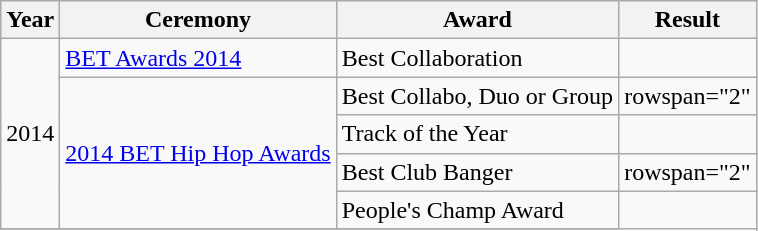<table class="wikitable">
<tr>
<th>Year</th>
<th>Ceremony</th>
<th>Award</th>
<th>Result</th>
</tr>
<tr>
<td rowspan="5">2014</td>
<td><a href='#'>BET Awards 2014</a></td>
<td>Best Collaboration</td>
<td></td>
</tr>
<tr>
<td rowspan="4"><a href='#'>2014 BET Hip Hop Awards</a></td>
<td>Best Collabo, Duo or Group</td>
<td>rowspan="2" </td>
</tr>
<tr>
<td>Track of the Year</td>
</tr>
<tr>
<td>Best Club Banger</td>
<td>rowspan="2" </td>
</tr>
<tr>
<td>People's Champ Award</td>
</tr>
<tr>
</tr>
</table>
